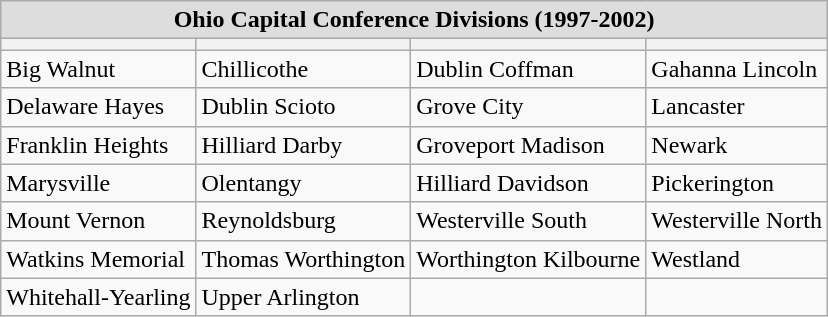<table class="wikitable">
<tr style="background:#ccf;">
<th colspan="4" style="background:#ddd;">Ohio Capital Conference Divisions (1997-2002)</th>
</tr>
<tr>
<th></th>
<th></th>
<th></th>
<th></th>
</tr>
<tr>
<td>Big Walnut</td>
<td>Chillicothe</td>
<td>Dublin Coffman</td>
<td>Gahanna Lincoln</td>
</tr>
<tr>
<td>Delaware Hayes</td>
<td>Dublin Scioto</td>
<td>Grove City</td>
<td>Lancaster</td>
</tr>
<tr>
<td>Franklin Heights</td>
<td>Hilliard Darby</td>
<td>Groveport Madison</td>
<td>Newark</td>
</tr>
<tr>
<td>Marysville</td>
<td>Olentangy</td>
<td>Hilliard Davidson</td>
<td>Pickerington</td>
</tr>
<tr>
<td>Mount Vernon</td>
<td>Reynoldsburg</td>
<td>Westerville South</td>
<td>Westerville North</td>
</tr>
<tr>
<td>Watkins Memorial</td>
<td>Thomas Worthington</td>
<td>Worthington Kilbourne</td>
<td>Westland</td>
</tr>
<tr>
<td>Whitehall-Yearling</td>
<td>Upper Arlington</td>
<td></td>
<td></td>
</tr>
</table>
